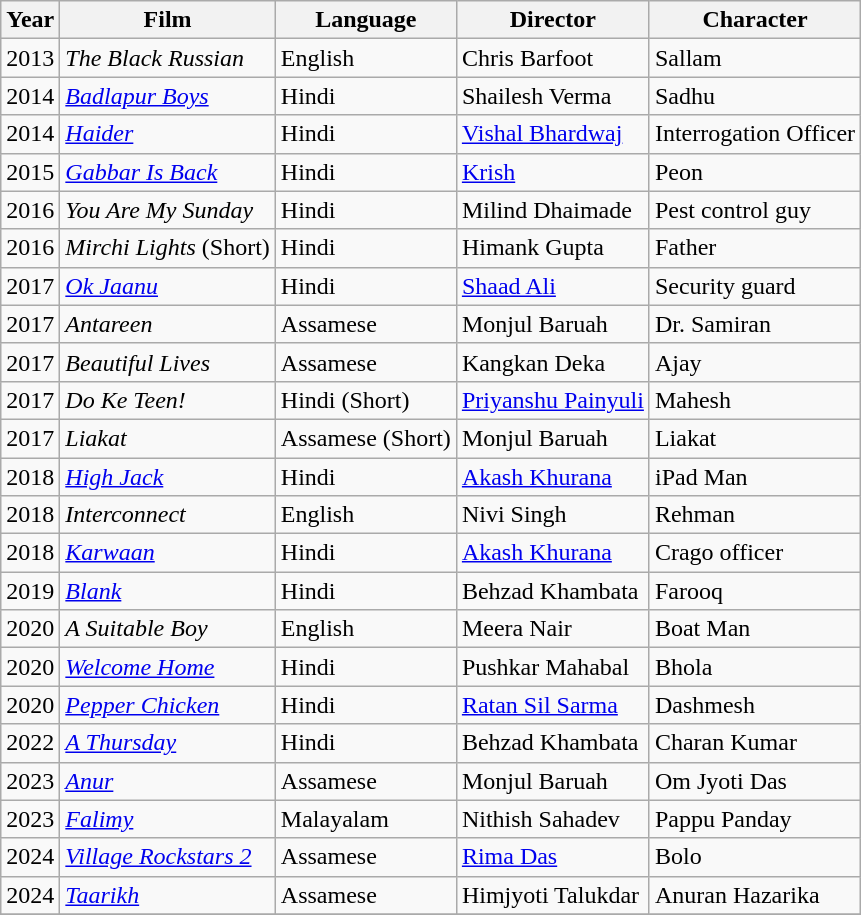<table class="wikitable">
<tr>
<th>Year</th>
<th>Film</th>
<th>Language</th>
<th>Director</th>
<th>Character</th>
</tr>
<tr>
<td>2013</td>
<td><em>The Black Russian</em></td>
<td>English</td>
<td>Chris Barfoot</td>
<td>Sallam</td>
</tr>
<tr>
<td>2014</td>
<td><em><a href='#'>Badlapur Boys</a></em></td>
<td>Hindi</td>
<td>Shailesh Verma</td>
<td>Sadhu</td>
</tr>
<tr>
<td>2014</td>
<td><em><a href='#'>Haider</a></em></td>
<td>Hindi</td>
<td><a href='#'>Vishal Bhardwaj</a></td>
<td>Interrogation Officer</td>
</tr>
<tr>
<td>2015</td>
<td><em><a href='#'>Gabbar Is Back</a></em></td>
<td>Hindi</td>
<td><a href='#'>Krish</a></td>
<td>Peon</td>
</tr>
<tr>
<td>2016</td>
<td><em>You Are My Sunday</em></td>
<td>Hindi</td>
<td>Milind Dhaimade</td>
<td>Pest control guy</td>
</tr>
<tr>
<td>2016</td>
<td><em>Mirchi Lights</em> (Short)</td>
<td>Hindi</td>
<td>Himank Gupta</td>
<td>Father</td>
</tr>
<tr>
<td>2017</td>
<td><em><a href='#'>Ok Jaanu</a></em></td>
<td>Hindi</td>
<td><a href='#'>Shaad Ali</a></td>
<td>Security guard</td>
</tr>
<tr>
<td>2017</td>
<td><em>Antareen</em></td>
<td>Assamese</td>
<td>Monjul Baruah</td>
<td>Dr. Samiran</td>
</tr>
<tr>
<td>2017</td>
<td><em>Beautiful Lives</em></td>
<td>Assamese</td>
<td>Kangkan Deka</td>
<td>Ajay</td>
</tr>
<tr>
<td>2017</td>
<td><em>Do Ke Teen!</em></td>
<td>Hindi (Short)</td>
<td><a href='#'>Priyanshu Painyuli</a></td>
<td>Mahesh</td>
</tr>
<tr>
<td>2017</td>
<td><em>Liakat</em></td>
<td>Assamese (Short)</td>
<td>Monjul Baruah</td>
<td>Liakat</td>
</tr>
<tr>
<td>2018</td>
<td><em><a href='#'>High Jack</a></em></td>
<td>Hindi</td>
<td><a href='#'>Akash Khurana</a></td>
<td>iPad Man</td>
</tr>
<tr>
<td>2018</td>
<td><em>Interconnect</em></td>
<td>English</td>
<td>Nivi Singh</td>
<td>Rehman</td>
</tr>
<tr>
<td>2018</td>
<td><em><a href='#'>Karwaan</a></em></td>
<td>Hindi</td>
<td><a href='#'>Akash Khurana</a></td>
<td>Crago officer</td>
</tr>
<tr>
<td>2019</td>
<td><em><a href='#'>Blank</a></em></td>
<td>Hindi</td>
<td>Behzad Khambata</td>
<td>Farooq</td>
</tr>
<tr>
<td>2020</td>
<td><em>A Suitable Boy</em></td>
<td>English</td>
<td>Meera Nair</td>
<td>Boat Man</td>
</tr>
<tr>
<td>2020</td>
<td><em><a href='#'>Welcome Home</a></em></td>
<td>Hindi</td>
<td>Pushkar Mahabal</td>
<td>Bhola</td>
</tr>
<tr>
<td>2020</td>
<td><em><a href='#'>Pepper Chicken</a></em></td>
<td>Hindi</td>
<td><a href='#'>Ratan Sil Sarma</a></td>
<td>Dashmesh</td>
</tr>
<tr>
<td>2022</td>
<td><em><a href='#'>A Thursday</a></em></td>
<td>Hindi</td>
<td>Behzad Khambata</td>
<td>Charan Kumar</td>
</tr>
<tr>
<td>2023</td>
<td><em><a href='#'>Anur</a></em></td>
<td>Assamese</td>
<td>Monjul Baruah</td>
<td>Om Jyoti Das</td>
</tr>
<tr>
<td>2023</td>
<td><em><a href='#'>Falimy</a></em></td>
<td>Malayalam</td>
<td>Nithish Sahadev</td>
<td>Pappu Panday</td>
</tr>
<tr>
<td>2024</td>
<td><em><a href='#'>Village Rockstars 2</a></em></td>
<td>Assamese</td>
<td><a href='#'>Rima Das</a></td>
<td>Bolo</td>
</tr>
<tr>
<td>2024</td>
<td><em><a href='#'>Taarikh</a></em></td>
<td>Assamese</td>
<td>Himjyoti Talukdar</td>
<td>Anuran Hazarika</td>
</tr>
<tr>
</tr>
</table>
